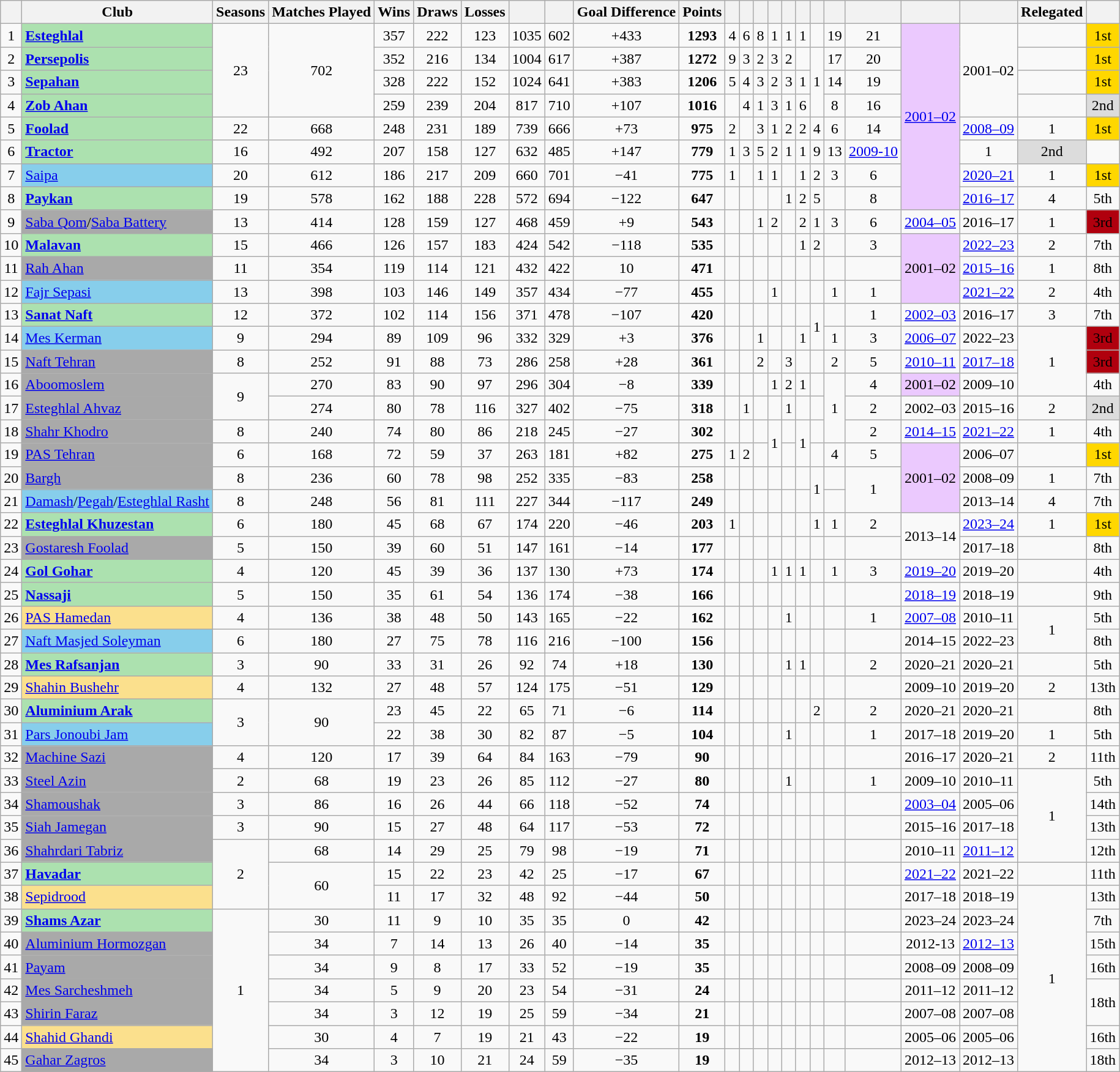<table class="wikitable sortable" style="text-align:center">
<tr>
<th></th>
<th>Club</th>
<th>Seasons</th>
<th>Matches Played</th>
<th>Wins</th>
<th>Draws</th>
<th>Losses</th>
<th></th>
<th></th>
<th>Goal Difference</th>
<th>Points</th>
<th></th>
<th></th>
<th></th>
<th></th>
<th></th>
<th></th>
<th></th>
<th></th>
<th></th>
<th></th>
<th></th>
<th>Relegated</th>
<th></th>
</tr>
<tr>
<td>1</td>
<td style="background:#ace1af" align=left><strong><a href='#'>Esteghlal</a></strong></td>
<td rowspan="4">23</td>
<td rowspan="4">702</td>
<td>357</td>
<td>222</td>
<td>123</td>
<td>1035</td>
<td>602</td>
<td>+433</td>
<td><strong>1293</strong></td>
<td>4</td>
<td>6</td>
<td>8</td>
<td>1</td>
<td>1</td>
<td>1</td>
<td></td>
<td>19</td>
<td>21</td>
<td rowspan="8" bgcolor="ebc9fe"><a href='#'>2001–02</a></td>
<td rowspan="4">2001–02</td>
<td></td>
<td bgcolor=gold>1st</td>
</tr>
<tr>
<td>2</td>
<td style="background:#ace1af" align="left"><strong><a href='#'>Persepolis</a></strong></td>
<td>352</td>
<td>216</td>
<td>134</td>
<td>1004</td>
<td>617</td>
<td>+387</td>
<td><strong>1272</strong></td>
<td>9</td>
<td>3</td>
<td>2</td>
<td>3</td>
<td>2</td>
<td></td>
<td rowspan="3">1</td>
<td>17</td>
<td>20</td>
<td></td>
<td bgcolor=gold>1st</td>
</tr>
<tr>
<td>3</td>
<td style="background:#ace1af" align="left"><strong><a href='#'>Sepahan</a></strong></td>
<td>328</td>
<td>222</td>
<td>152</td>
<td>1024</td>
<td>641</td>
<td>+383</td>
<td><strong>1206</strong></td>
<td>5</td>
<td>4</td>
<td>3</td>
<td>2</td>
<td>3</td>
<td>1</td>
<td>14</td>
<td>19</td>
<td></td>
<td bgcolor=gold>1st</td>
</tr>
<tr>
<td>4</td>
<td style="background:#ace1af" align=left><strong><a href='#'>Zob Ahan</a></strong></td>
<td>259</td>
<td>239</td>
<td>204</td>
<td>817</td>
<td>710</td>
<td>+107</td>
<td><strong>1016</strong></td>
<td></td>
<td>4</td>
<td>1</td>
<td>3</td>
<td>1</td>
<td>6</td>
<td>8</td>
<td>16</td>
<td></td>
<td bgcolor=DCDCDC>2nd</td>
</tr>
<tr>
<td>5</td>
<td style="background:#ace1af" align=left><strong><a href='#'>Foolad</a></strong></td>
<td>22</td>
<td>668</td>
<td>248</td>
<td>231</td>
<td>189</td>
<td>739</td>
<td>666</td>
<td>+73</td>
<td><strong>975</strong></td>
<td>2</td>
<td></td>
<td>3</td>
<td>1</td>
<td>2</td>
<td>2</td>
<td>4</td>
<td>6</td>
<td>14</td>
<td><a href='#'>2008–09</a></td>
<td>1</td>
<td bgcolor=gold>1st</td>
</tr>
<tr>
<td>6</td>
<td style="background:#ace1af" align=left><strong><a href='#'>Tractor</a></strong></td>
<td>16</td>
<td>492</td>
<td>207</td>
<td>158</td>
<td>127</td>
<td>632</td>
<td>485</td>
<td>+147</td>
<td><strong>779</strong></td>
<td>1</td>
<td>3</td>
<td>5</td>
<td>2</td>
<td>1</td>
<td>1</td>
<td>9</td>
<td>13</td>
<td><a href='#'>2009-10</a></td>
<td>1</td>
<td bgcolor=DCDCDC>2nd</td>
</tr>
<tr>
<td>7</td>
<td style="background:#87CEEB" align=left><a href='#'>Saipa</a></td>
<td>20</td>
<td>612</td>
<td>186</td>
<td>217</td>
<td>209</td>
<td>660</td>
<td>701</td>
<td>−41</td>
<td><strong>775</strong></td>
<td>1</td>
<td></td>
<td>1</td>
<td>1</td>
<td></td>
<td>1</td>
<td>2</td>
<td>3</td>
<td>6</td>
<td><a href='#'>2020–21</a></td>
<td>1</td>
<td bgcolor=gold>1st</td>
</tr>
<tr>
<td>8</td>
<td style="background:#ace1af" align="left"><strong><a href='#'>Paykan</a></strong></td>
<td>19</td>
<td>578</td>
<td>162</td>
<td>188</td>
<td>228</td>
<td>572</td>
<td>694</td>
<td>−122</td>
<td><strong>647</strong></td>
<td></td>
<td></td>
<td></td>
<td></td>
<td>1</td>
<td>2</td>
<td>5</td>
<td></td>
<td>8</td>
<td><a href='#'>2016–17</a></td>
<td>4</td>
<td>5th</td>
</tr>
<tr>
<td>9</td>
<td style="background:#A9A9A9;" align=left><a href='#'>Saba Qom</a>/<a href='#'>Saba Battery</a></td>
<td>13</td>
<td>414</td>
<td>128</td>
<td>159</td>
<td>127</td>
<td>468</td>
<td>459</td>
<td>+9</td>
<td><strong>543</strong></td>
<td></td>
<td></td>
<td>1</td>
<td>2</td>
<td></td>
<td>2</td>
<td>1</td>
<td>3</td>
<td>6</td>
<td><a href='#'>2004–05</a></td>
<td>2016–17</td>
<td>1</td>
<td bgcolor=bronze>3rd</td>
</tr>
<tr>
<td>10</td>
<td style="background:#ace1af" align=left><strong><a href='#'>Malavan</a></strong></td>
<td>15</td>
<td>466</td>
<td>126</td>
<td>157</td>
<td>183</td>
<td>424</td>
<td>542</td>
<td>−118</td>
<td><strong>535</strong></td>
<td></td>
<td></td>
<td></td>
<td></td>
<td></td>
<td>1</td>
<td>2</td>
<td></td>
<td>3</td>
<td rowspan="3" bgcolor="ebc9fe">2001–02</td>
<td><a href='#'>2022–23</a></td>
<td>2</td>
<td>7th</td>
</tr>
<tr>
<td>11</td>
<td style="background:#A9A9A9;" align=left><a href='#'>Rah Ahan</a></td>
<td>11</td>
<td>354</td>
<td>119</td>
<td>114</td>
<td>121</td>
<td>432</td>
<td>422</td>
<td>10</td>
<td><strong>471</strong></td>
<td></td>
<td></td>
<td></td>
<td></td>
<td></td>
<td></td>
<td></td>
<td></td>
<td></td>
<td><a href='#'>2015–16</a></td>
<td>1</td>
<td>8th</td>
</tr>
<tr>
<td>12</td>
<td style="background:#87CEEB" align="left"><a href='#'>Fajr Sepasi</a></td>
<td>13</td>
<td>398</td>
<td>103</td>
<td>146</td>
<td>149</td>
<td>357</td>
<td>434</td>
<td>−77</td>
<td><strong>455</strong></td>
<td></td>
<td></td>
<td></td>
<td>1</td>
<td></td>
<td></td>
<td></td>
<td>1</td>
<td>1</td>
<td><a href='#'>2021–22</a></td>
<td>2</td>
<td>4th</td>
</tr>
<tr>
<td>13</td>
<td style="background:#ace1af" align=left><strong><a href='#'>Sanat Naft</a></strong></td>
<td>12</td>
<td>372</td>
<td>102</td>
<td>114</td>
<td>156</td>
<td>371</td>
<td>478</td>
<td>−107</td>
<td><strong>420</strong></td>
<td></td>
<td></td>
<td></td>
<td></td>
<td></td>
<td></td>
<td rowspan="2">1</td>
<td></td>
<td>1</td>
<td><a href='#'>2002–03</a></td>
<td>2016–17</td>
<td>3</td>
<td>7th</td>
</tr>
<tr>
<td>14</td>
<td style="background:#87CEEB" align="left"><a href='#'>Mes Kerman</a></td>
<td>9</td>
<td>294</td>
<td>89</td>
<td>109</td>
<td>96</td>
<td>332</td>
<td>329</td>
<td>+3</td>
<td><strong>376</strong></td>
<td></td>
<td></td>
<td>1</td>
<td></td>
<td></td>
<td>1</td>
<td>1</td>
<td>3</td>
<td><a href='#'>2006–07</a></td>
<td>2022–23</td>
<td rowspan="3">1</td>
<td bgcolor=bronze>3rd</td>
</tr>
<tr>
<td>15</td>
<td style="background:#A9A9A9;" align="left"><a href='#'>Naft Tehran</a></td>
<td>8</td>
<td>252</td>
<td>91</td>
<td>88</td>
<td>73</td>
<td>286</td>
<td>258</td>
<td>+28</td>
<td><strong>361</strong></td>
<td></td>
<td></td>
<td>2</td>
<td></td>
<td>3</td>
<td></td>
<td></td>
<td>2</td>
<td>5</td>
<td><a href='#'>2010–11</a></td>
<td><a href='#'>2017–18</a></td>
<td bgcolor="bronze">3rd</td>
</tr>
<tr>
<td>16</td>
<td style="background:#A9A9A9;" align="left"><a href='#'>Aboomoslem</a></td>
<td rowspan="2">9</td>
<td>270</td>
<td>83</td>
<td>90</td>
<td>97</td>
<td>296</td>
<td>304</td>
<td>−8</td>
<td><strong>339</strong></td>
<td></td>
<td></td>
<td></td>
<td>1</td>
<td>2</td>
<td>1</td>
<td></td>
<td rowspan="3">1</td>
<td>4</td>
<td bgcolor=ebc9fe>2001–02</td>
<td>2009–10</td>
<td>4th</td>
</tr>
<tr>
<td>17</td>
<td style="background:#A9A9A9" align=left><a href='#'>Esteghlal Ahvaz</a></td>
<td>274</td>
<td>80</td>
<td>78</td>
<td>116</td>
<td>327</td>
<td>402</td>
<td>−75</td>
<td><strong>318</strong></td>
<td></td>
<td>1</td>
<td></td>
<td></td>
<td>1</td>
<td></td>
<td></td>
<td>2</td>
<td>2002–03</td>
<td>2015–16</td>
<td>2</td>
<td bgcolor=DCDCDC>2nd</td>
</tr>
<tr>
<td>18</td>
<td style="background:#A9A9A9" align="left"><a href='#'>Shahr Khodro</a></td>
<td>8</td>
<td>240</td>
<td>74</td>
<td>80</td>
<td>86</td>
<td>218</td>
<td>245</td>
<td>−27</td>
<td><strong>302</strong></td>
<td></td>
<td></td>
<td></td>
<td rowspan="2">1</td>
<td></td>
<td rowspan="2">1</td>
<td></td>
<td>2</td>
<td><a href='#'>2014–15</a></td>
<td><a href='#'>2021–22</a></td>
<td>1</td>
<td>4th</td>
</tr>
<tr>
<td>19</td>
<td style="background:#A9A9A9;" align=left><a href='#'>PAS Tehran</a></td>
<td>6</td>
<td>168</td>
<td>72</td>
<td>59</td>
<td>37</td>
<td>263</td>
<td>181</td>
<td>+82</td>
<td><strong>275</strong></td>
<td>1</td>
<td>2</td>
<td></td>
<td></td>
<td></td>
<td>4</td>
<td>5</td>
<td rowspan="3" bgcolor="ebc9fe">2001–02</td>
<td>2006–07</td>
<td></td>
<td bgcolor=gold>1st</td>
</tr>
<tr>
<td>20</td>
<td style="background:#A9A9A9;" align=left><a href='#'>Bargh</a></td>
<td>8</td>
<td>236</td>
<td>60</td>
<td>78</td>
<td>98</td>
<td>252</td>
<td>335</td>
<td>−83</td>
<td><strong>258</strong></td>
<td></td>
<td></td>
<td></td>
<td></td>
<td></td>
<td></td>
<td rowspan="2">1</td>
<td></td>
<td rowspan="2">1</td>
<td>2008–09</td>
<td>1</td>
<td>7th</td>
</tr>
<tr>
<td>21</td>
<td style="background:#87CEEB" align=left><a href='#'>Damash</a>/<a href='#'>Pegah</a>/<a href='#'>Esteghlal Rasht</a></td>
<td>8</td>
<td>248</td>
<td>56</td>
<td>81</td>
<td>111</td>
<td>227</td>
<td>344</td>
<td>−117</td>
<td><strong>249</strong></td>
<td></td>
<td></td>
<td></td>
<td></td>
<td></td>
<td></td>
<td></td>
<td>2013–14</td>
<td>4</td>
<td>7th</td>
</tr>
<tr>
<td>22</td>
<td style="background:#ace1af" align="left"><strong><a href='#'>Esteghlal Khuzestan</a></strong></td>
<td>6</td>
<td>180</td>
<td>45</td>
<td>68</td>
<td>67</td>
<td>174</td>
<td>220</td>
<td>−46</td>
<td><strong>203</strong></td>
<td>1</td>
<td></td>
<td></td>
<td></td>
<td></td>
<td></td>
<td>1</td>
<td>1</td>
<td>2</td>
<td rowspan="2">2013–14</td>
<td><a href='#'>2023–24</a></td>
<td>1</td>
<td bgcolor=gold>1st</td>
</tr>
<tr>
<td>23</td>
<td style="background:#A9A9A9;" align="left"><a href='#'>Gostaresh Foolad</a></td>
<td>5</td>
<td>150</td>
<td>39</td>
<td>60</td>
<td>51</td>
<td>147</td>
<td>161</td>
<td>−14</td>
<td><strong>177</strong></td>
<td></td>
<td></td>
<td></td>
<td></td>
<td></td>
<td></td>
<td></td>
<td></td>
<td></td>
<td>2017–18</td>
<td></td>
<td>8th</td>
</tr>
<tr>
<td>24</td>
<td style="background:#ace1af" align="left"><strong><a href='#'>Gol Gohar</a></strong></td>
<td>4</td>
<td>120</td>
<td>45</td>
<td>39</td>
<td>36</td>
<td>137</td>
<td>130</td>
<td>+73</td>
<td><strong>174</strong></td>
<td></td>
<td></td>
<td></td>
<td>1</td>
<td>1</td>
<td>1</td>
<td></td>
<td>1</td>
<td>3</td>
<td><a href='#'>2019–20</a></td>
<td>2019–20</td>
<td></td>
<td>4th</td>
</tr>
<tr>
<td>25</td>
<td style="background:#ace1af" align=left><strong><a href='#'>Nassaji</a></strong></td>
<td>5</td>
<td>150</td>
<td>35</td>
<td>61</td>
<td>54</td>
<td>136</td>
<td>174</td>
<td>−38</td>
<td><strong>166</strong></td>
<td></td>
<td></td>
<td></td>
<td></td>
<td></td>
<td></td>
<td></td>
<td></td>
<td></td>
<td><a href='#'>2018–19</a></td>
<td>2018–19</td>
<td></td>
<td>9th</td>
</tr>
<tr>
<td>26</td>
<td style="background:#fbe08d" align="left"><a href='#'>PAS Hamedan</a></td>
<td>4</td>
<td>136</td>
<td>38</td>
<td>48</td>
<td>50</td>
<td>143</td>
<td>165</td>
<td>−22</td>
<td><strong>162</strong></td>
<td></td>
<td></td>
<td></td>
<td></td>
<td>1</td>
<td></td>
<td></td>
<td></td>
<td>1</td>
<td><a href='#'>2007–08</a></td>
<td>2010–11</td>
<td rowspan="2">1</td>
<td>5th</td>
</tr>
<tr>
<td>27</td>
<td style="background:#87CEEB" align=left><a href='#'>Naft Masjed Soleyman</a></td>
<td>6</td>
<td>180</td>
<td>27</td>
<td>75</td>
<td>78</td>
<td>116</td>
<td>216</td>
<td>−100</td>
<td><strong>156</strong></td>
<td></td>
<td></td>
<td></td>
<td></td>
<td></td>
<td></td>
<td></td>
<td></td>
<td></td>
<td>2014–15</td>
<td>2022–23</td>
<td>8th</td>
</tr>
<tr>
<td>28</td>
<td style="background:#ace1af" align="left"><strong><a href='#'>Mes Rafsanjan</a></strong></td>
<td>3</td>
<td>90</td>
<td>33</td>
<td>31</td>
<td>26</td>
<td>92</td>
<td>74</td>
<td>+18</td>
<td><strong>130</strong></td>
<td></td>
<td></td>
<td></td>
<td></td>
<td>1</td>
<td>1</td>
<td></td>
<td></td>
<td>2</td>
<td>2020–21</td>
<td>2020–21</td>
<td></td>
<td>5th</td>
</tr>
<tr>
<td>29</td>
<td style="background:#fbe08d" align="left"><a href='#'>Shahin Bushehr</a></td>
<td>4</td>
<td>132</td>
<td>27</td>
<td>48</td>
<td>57</td>
<td>124</td>
<td>175</td>
<td>−51</td>
<td><strong>129</strong></td>
<td></td>
<td></td>
<td></td>
<td></td>
<td></td>
<td></td>
<td></td>
<td></td>
<td></td>
<td>2009–10</td>
<td>2019–20</td>
<td>2</td>
<td>13th</td>
</tr>
<tr>
<td>30</td>
<td style="background:#ace1af" style="background:#ace1af" align="left"><strong><a href='#'>Aluminium Arak</a></strong></td>
<td rowspan="2">3</td>
<td rowspan="2">90</td>
<td>23</td>
<td>45</td>
<td>22</td>
<td>65</td>
<td>71</td>
<td>−6</td>
<td><strong>114</strong></td>
<td></td>
<td></td>
<td></td>
<td></td>
<td></td>
<td></td>
<td>2</td>
<td></td>
<td>2</td>
<td>2020–21</td>
<td>2020–21</td>
<td></td>
<td>8th</td>
</tr>
<tr>
<td>31</td>
<td style="background:#87CEEB" align=left><a href='#'>Pars Jonoubi Jam</a></td>
<td>22</td>
<td>38</td>
<td>30</td>
<td>82</td>
<td>87</td>
<td>−5</td>
<td><strong>104</strong></td>
<td></td>
<td></td>
<td></td>
<td></td>
<td>1</td>
<td></td>
<td></td>
<td></td>
<td>1</td>
<td>2017–18</td>
<td>2019–20</td>
<td>1</td>
<td>5th</td>
</tr>
<tr>
<td>32</td>
<td style="background:#A9A9A9;" align=left><a href='#'>Machine Sazi</a></td>
<td>4</td>
<td>120</td>
<td>17</td>
<td>39</td>
<td>64</td>
<td>84</td>
<td>163</td>
<td>−79</td>
<td><strong>90</strong></td>
<td></td>
<td></td>
<td></td>
<td></td>
<td></td>
<td></td>
<td></td>
<td></td>
<td></td>
<td>2016–17</td>
<td>2020–21</td>
<td>2</td>
<td>11th</td>
</tr>
<tr>
<td>33</td>
<td style="background:#A9A9A9;" align=left><a href='#'>Steel Azin</a></td>
<td>2</td>
<td>68</td>
<td>19</td>
<td>23</td>
<td>26</td>
<td>85</td>
<td>112</td>
<td>−27</td>
<td><strong>80</strong></td>
<td></td>
<td></td>
<td></td>
<td></td>
<td>1</td>
<td></td>
<td></td>
<td></td>
<td>1</td>
<td>2009–10</td>
<td>2010–11</td>
<td rowspan="4">1</td>
<td>5th</td>
</tr>
<tr>
<td>34</td>
<td style="background:#A9A9A9;" align=left><a href='#'>Shamoushak</a></td>
<td>3</td>
<td>86</td>
<td>16</td>
<td>26</td>
<td>44</td>
<td>66</td>
<td>118</td>
<td>−52</td>
<td><strong>74</strong></td>
<td></td>
<td></td>
<td></td>
<td></td>
<td></td>
<td></td>
<td></td>
<td></td>
<td></td>
<td><a href='#'>2003–04</a></td>
<td>2005–06</td>
<td>14th</td>
</tr>
<tr>
<td>35</td>
<td style="background:#A9A9A9;" align="left"><a href='#'>Siah Jamegan</a></td>
<td>3</td>
<td>90</td>
<td>15</td>
<td>27</td>
<td>48</td>
<td>64</td>
<td>117</td>
<td>−53</td>
<td><strong>72</strong></td>
<td></td>
<td></td>
<td></td>
<td></td>
<td></td>
<td></td>
<td></td>
<td></td>
<td></td>
<td>2015–16</td>
<td>2017–18</td>
<td>13th</td>
</tr>
<tr>
<td>36</td>
<td style="background:#A9A9A9" align="left"><a href='#'>Shahrdari Tabriz</a></td>
<td rowspan="3">2</td>
<td>68</td>
<td>14</td>
<td>29</td>
<td>25</td>
<td>79</td>
<td>98</td>
<td>−19</td>
<td><strong>71</strong></td>
<td></td>
<td></td>
<td></td>
<td></td>
<td></td>
<td></td>
<td></td>
<td></td>
<td></td>
<td>2010–11</td>
<td><a href='#'>2011–12</a></td>
<td>12th</td>
</tr>
<tr>
<td>37</td>
<td style="background:#ace1af" align="left"><strong><a href='#'>Havadar</a></strong></td>
<td rowspan="2">60</td>
<td>15</td>
<td>22</td>
<td>23</td>
<td>42</td>
<td>25</td>
<td>−17</td>
<td><strong>67</strong></td>
<td></td>
<td></td>
<td></td>
<td></td>
<td></td>
<td></td>
<td></td>
<td></td>
<td></td>
<td><a href='#'>2021–22</a></td>
<td>2021–22</td>
<td></td>
<td>11th</td>
</tr>
<tr>
<td>38</td>
<td style="background:#fbe08d" align=left><a href='#'>Sepidrood</a></td>
<td>11</td>
<td>17</td>
<td>32</td>
<td>48</td>
<td>92</td>
<td>−44</td>
<td><strong>50</strong></td>
<td></td>
<td></td>
<td></td>
<td></td>
<td></td>
<td></td>
<td></td>
<td></td>
<td></td>
<td>2017–18</td>
<td>2018–19</td>
<td rowspan="8">1</td>
<td>13th</td>
</tr>
<tr>
<td>39</td>
<td style="background:#ace1af;" align=left><strong><a href='#'>Shams Azar</a></strong></td>
<td rowspan="7">1</td>
<td>30</td>
<td>11</td>
<td>9</td>
<td>10</td>
<td>35</td>
<td>35</td>
<td>0</td>
<td><strong>42</strong></td>
<td></td>
<td></td>
<td></td>
<td></td>
<td></td>
<td></td>
<td></td>
<td></td>
<td></td>
<td>2023–24</td>
<td>2023–24</td>
<td>7th</td>
</tr>
<tr>
<td>40</td>
<td style="background:#A9A9A9;" align=left><a href='#'>Aluminium Hormozgan</a></td>
<td>34</td>
<td>7</td>
<td>14</td>
<td>13</td>
<td>26</td>
<td>40</td>
<td>−14</td>
<td><strong>35</strong></td>
<td></td>
<td></td>
<td></td>
<td></td>
<td></td>
<td></td>
<td></td>
<td></td>
<td></td>
<td>2012-13</td>
<td><a href='#'>2012–13</a></td>
<td>15th</td>
</tr>
<tr>
<td>41</td>
<td style="background:#A9A9A9;" align=left><a href='#'>Payam</a></td>
<td>34</td>
<td>9</td>
<td>8</td>
<td>17</td>
<td>33</td>
<td>52</td>
<td>−19</td>
<td><strong>35</strong></td>
<td></td>
<td></td>
<td></td>
<td></td>
<td></td>
<td></td>
<td></td>
<td></td>
<td></td>
<td>2008–09</td>
<td>2008–09</td>
<td>16th</td>
</tr>
<tr>
<td>42</td>
<td style="background:#A9A9A9;" align=left><a href='#'>Mes Sarcheshmeh</a></td>
<td>34</td>
<td>5</td>
<td>9</td>
<td>20</td>
<td>23</td>
<td>54</td>
<td>−31</td>
<td><strong>24</strong></td>
<td></td>
<td></td>
<td></td>
<td></td>
<td></td>
<td></td>
<td></td>
<td></td>
<td></td>
<td>2011–12</td>
<td>2011–12</td>
<td rowspan="2">18th</td>
</tr>
<tr>
<td>43</td>
<td style="background:#A9A9A9;" align=left><a href='#'>Shirin Faraz</a></td>
<td>34</td>
<td>3</td>
<td>12</td>
<td>19</td>
<td>25</td>
<td>59</td>
<td>−34</td>
<td><strong>21</strong></td>
<td></td>
<td></td>
<td></td>
<td></td>
<td></td>
<td></td>
<td></td>
<td></td>
<td></td>
<td>2007–08</td>
<td>2007–08</td>
</tr>
<tr>
<td>44</td>
<td style="background:#fbe08d;" align=left><a href='#'>Shahid Ghandi</a></td>
<td>30</td>
<td>4</td>
<td>7</td>
<td>19</td>
<td>21</td>
<td>43</td>
<td>−22</td>
<td><strong>19</strong></td>
<td></td>
<td></td>
<td></td>
<td></td>
<td></td>
<td></td>
<td></td>
<td></td>
<td></td>
<td>2005–06</td>
<td>2005–06</td>
<td>16th</td>
</tr>
<tr>
<td>45</td>
<td style="background:#A9A9A9;" align=left><a href='#'>Gahar Zagros</a></td>
<td>34</td>
<td>3</td>
<td>10</td>
<td>21</td>
<td>24</td>
<td>59</td>
<td>−35</td>
<td><strong>19</strong></td>
<td></td>
<td></td>
<td></td>
<td></td>
<td></td>
<td></td>
<td></td>
<td></td>
<td></td>
<td>2012–13</td>
<td>2012–13</td>
<td>18th</td>
</tr>
</table>
